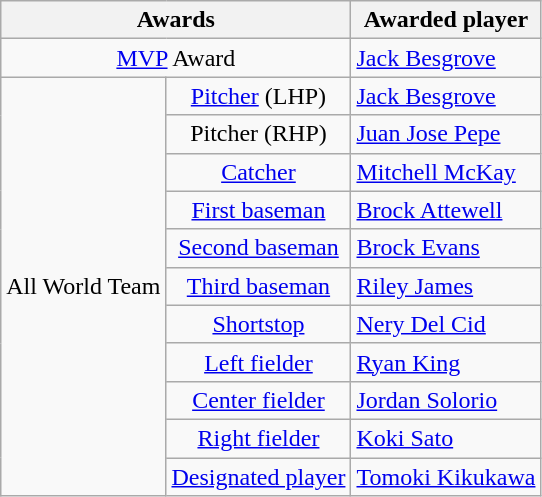<table class="wikitable" style="text-align:left; white-space:nowrap; margin:10px">
<tr>
<th colspan="2">Awards</th>
<th>Awarded player</th>
</tr>
<tr>
<td colspan="2" style="text-align: center;"><a href='#'>MVP</a> Award</td>
<td> <a href='#'>Jack Besgrove</a></td>
</tr>
<tr>
<td rowspan="11" style="text-align: center;">All World Team</td>
<td style="text-align: center;"><a href='#'>Pitcher</a> (LHP)</td>
<td> <a href='#'>Jack Besgrove</a></td>
</tr>
<tr>
<td style="text-align: center;">Pitcher (RHP)</td>
<td> <a href='#'>Juan Jose Pepe</a></td>
</tr>
<tr>
<td style="text-align: center;"><a href='#'>Catcher</a></td>
<td> <a href='#'>Mitchell McKay</a></td>
</tr>
<tr>
<td style="text-align: center;"><a href='#'>First baseman</a></td>
<td> <a href='#'>Brock Attewell</a></td>
</tr>
<tr>
<td style="text-align: center;"><a href='#'>Second baseman</a></td>
<td> <a href='#'>Brock Evans</a></td>
</tr>
<tr>
<td style="text-align: center;"><a href='#'>Third baseman</a></td>
<td> <a href='#'>Riley James</a></td>
</tr>
<tr>
<td style="text-align: center;"><a href='#'>Shortstop</a></td>
<td> <a href='#'>Nery Del Cid</a></td>
</tr>
<tr>
<td style="text-align: center;"><a href='#'>Left fielder</a></td>
<td> <a href='#'>Ryan King</a></td>
</tr>
<tr>
<td style="text-align: center;"><a href='#'>Center fielder</a></td>
<td> <a href='#'>Jordan Solorio</a></td>
</tr>
<tr>
<td style="text-align: center;"><a href='#'>Right fielder</a></td>
<td> <a href='#'>Koki Sato</a></td>
</tr>
<tr>
<td style="text-align: center;"><a href='#'>Designated player</a></td>
<td> <a href='#'>Tomoki Kikukawa</a></td>
</tr>
</table>
